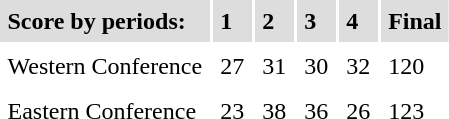<table cellpadding=5>
<tr bgcolor="#dddddd">
<td><strong>Score by periods:</strong></td>
<td><strong>1</strong></td>
<td><strong>2</strong></td>
<td><strong>3</strong></td>
<td><strong>4</strong></td>
<td><strong>Final</strong></td>
</tr>
<tr>
<td>Western Conference</td>
<td>27</td>
<td>31</td>
<td>30</td>
<td>32</td>
<td>120</td>
</tr>
<tr>
<td>Eastern Conference</td>
<td>23</td>
<td>38</td>
<td>36</td>
<td>26</td>
<td>123</td>
</tr>
<tr>
</tr>
</table>
